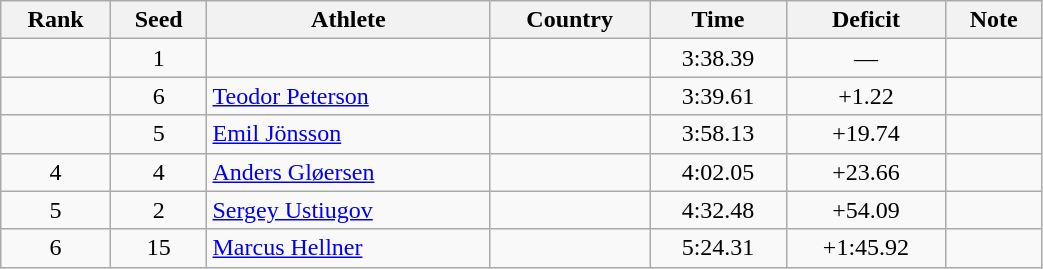<table class="wikitable sortable" style="text-align:center" width=55%>
<tr>
<th>Rank</th>
<th>Seed</th>
<th>Athlete</th>
<th>Country</th>
<th>Time</th>
<th>Deficit</th>
<th>Note</th>
</tr>
<tr>
<td></td>
<td>1</td>
<td align="left"></td>
<td align="left"></td>
<td>3:38.39</td>
<td>—</td>
<td></td>
</tr>
<tr>
<td></td>
<td>6</td>
<td align="left"><a href='#'>Teodor Peterson</a></td>
<td align="left"></td>
<td>3:39.61</td>
<td>+1.22</td>
<td></td>
</tr>
<tr>
<td></td>
<td>5</td>
<td align="left"><a href='#'>Emil Jönsson</a></td>
<td align="left"></td>
<td>3:58.13</td>
<td>+19.74</td>
<td></td>
</tr>
<tr>
<td>4</td>
<td>4</td>
<td align="left"><a href='#'>Anders Gløersen</a></td>
<td align="left"></td>
<td>4:02.05</td>
<td>+23.66</td>
<td></td>
</tr>
<tr>
<td>5</td>
<td>2</td>
<td align="left"><a href='#'>Sergey Ustiugov</a></td>
<td align="left"></td>
<td>4:32.48</td>
<td>+54.09</td>
<td></td>
</tr>
<tr>
<td>6</td>
<td>15</td>
<td align="left"><a href='#'>Marcus Hellner</a></td>
<td align="left"></td>
<td>5:24.31</td>
<td>+1:45.92</td>
<td></td>
</tr>
</table>
